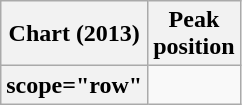<table class="wikitable plainrowheaders">
<tr>
<th>Chart (2013)</th>
<th>Peak<br>position</th>
</tr>
<tr>
<th>scope="row" </th>
</tr>
</table>
